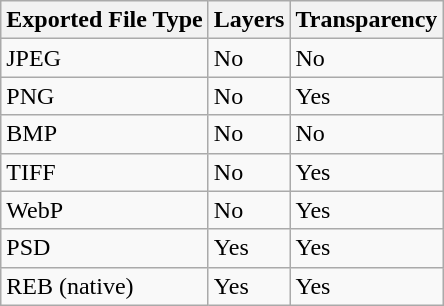<table class="wikitable">
<tr>
<th>Exported File Type</th>
<th>Layers</th>
<th>Transparency</th>
</tr>
<tr>
<td>JPEG</td>
<td>No</td>
<td>No</td>
</tr>
<tr>
<td>PNG</td>
<td>No</td>
<td>Yes</td>
</tr>
<tr>
<td>BMP</td>
<td>No</td>
<td>No</td>
</tr>
<tr>
<td>TIFF</td>
<td>No</td>
<td>Yes</td>
</tr>
<tr>
<td>WebP</td>
<td>No</td>
<td>Yes</td>
</tr>
<tr>
<td>PSD</td>
<td>Yes</td>
<td>Yes</td>
</tr>
<tr>
<td>REB (native)</td>
<td>Yes</td>
<td>Yes</td>
</tr>
</table>
